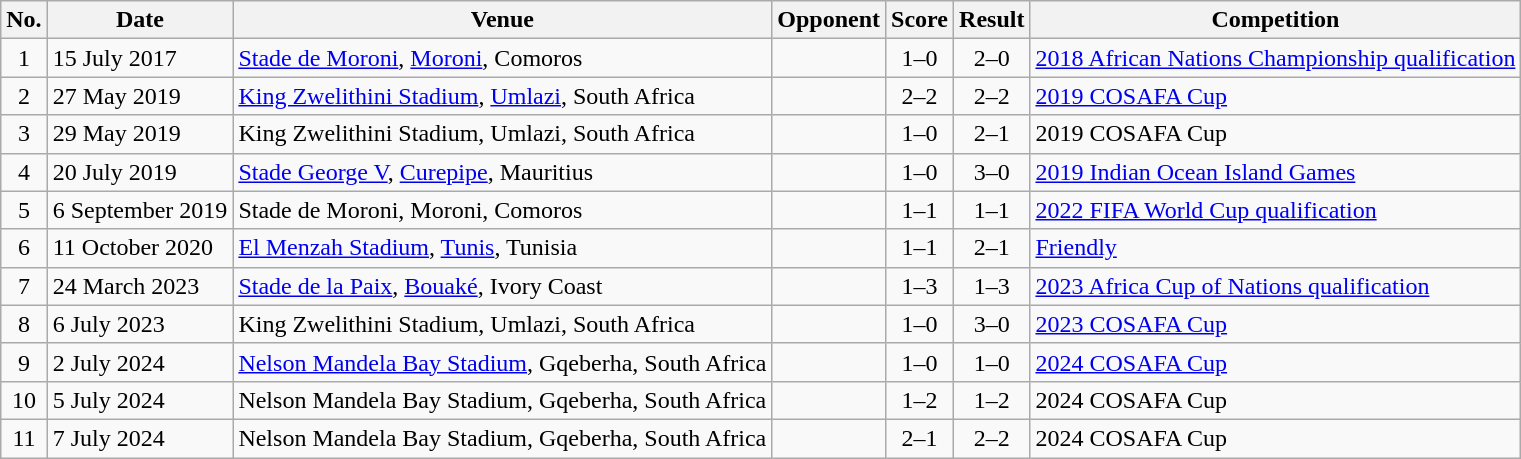<table class="wikitable sortable">
<tr>
<th scope="col">No.</th>
<th scope="col">Date</th>
<th scope="col">Venue</th>
<th scope="col">Opponent</th>
<th scope="col">Score</th>
<th scope="col">Result</th>
<th scope="col">Competition</th>
</tr>
<tr>
<td align="center">1</td>
<td>15 July 2017</td>
<td><a href='#'>Stade de Moroni</a>, <a href='#'>Moroni</a>, Comoros</td>
<td></td>
<td align="center">1–0</td>
<td align="center">2–0</td>
<td><a href='#'>2018 African Nations Championship qualification</a></td>
</tr>
<tr>
<td align="center">2</td>
<td>27 May 2019</td>
<td><a href='#'>King Zwelithini Stadium</a>, <a href='#'>Umlazi</a>, South Africa</td>
<td></td>
<td align="center">2–2</td>
<td align="center">2–2</td>
<td><a href='#'>2019 COSAFA Cup</a></td>
</tr>
<tr>
<td align="center">3</td>
<td>29 May 2019</td>
<td>King Zwelithini Stadium, Umlazi, South Africa</td>
<td></td>
<td align="center">1–0</td>
<td align="center">2–1</td>
<td>2019 COSAFA Cup</td>
</tr>
<tr>
<td align="center">4</td>
<td>20 July 2019</td>
<td><a href='#'>Stade George V</a>, <a href='#'>Curepipe</a>, Mauritius</td>
<td></td>
<td align="center">1–0</td>
<td align="center">3–0</td>
<td><a href='#'>2019 Indian Ocean Island Games</a></td>
</tr>
<tr>
<td align="center">5</td>
<td>6 September 2019</td>
<td>Stade de Moroni, Moroni, Comoros</td>
<td></td>
<td align="center">1–1</td>
<td align="center">1–1</td>
<td><a href='#'>2022 FIFA World Cup qualification</a></td>
</tr>
<tr>
<td align="center">6</td>
<td>11 October 2020</td>
<td><a href='#'>El Menzah Stadium</a>, <a href='#'>Tunis</a>, Tunisia</td>
<td></td>
<td align="center">1–1</td>
<td align="center">2–1</td>
<td><a href='#'>Friendly</a></td>
</tr>
<tr>
<td align="center">7</td>
<td>24 March 2023</td>
<td><a href='#'>Stade de la Paix</a>, <a href='#'>Bouaké</a>, Ivory Coast</td>
<td></td>
<td align="center">1–3</td>
<td align="center">1–3</td>
<td><a href='#'>2023 Africa Cup of Nations qualification</a></td>
</tr>
<tr>
<td align="center">8</td>
<td>6 July 2023</td>
<td>King Zwelithini Stadium, Umlazi, South Africa</td>
<td></td>
<td align="center">1–0</td>
<td align="center">3–0</td>
<td><a href='#'>2023 COSAFA Cup</a></td>
</tr>
<tr>
<td align="center">9</td>
<td>2 July 2024</td>
<td><a href='#'>Nelson Mandela Bay Stadium</a>, Gqeberha, South Africa</td>
<td></td>
<td align="center">1–0</td>
<td align="center">1–0</td>
<td><a href='#'>2024 COSAFA Cup</a></td>
</tr>
<tr>
<td align="center">10</td>
<td>5 July 2024</td>
<td>Nelson Mandela Bay Stadium, Gqeberha, South Africa</td>
<td></td>
<td align="center">1–2</td>
<td align="center">1–2</td>
<td>2024 COSAFA Cup</td>
</tr>
<tr>
<td align="center">11</td>
<td>7 July 2024</td>
<td>Nelson Mandela Bay Stadium, Gqeberha, South Africa</td>
<td></td>
<td align="center">2–1</td>
<td align="center">2–2 </td>
<td>2024 COSAFA Cup</td>
</tr>
</table>
